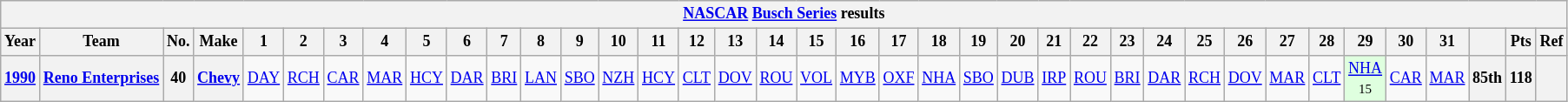<table class="wikitable" style="text-align:center; font-size:75%">
<tr>
<th colspan=42><a href='#'>NASCAR</a> <a href='#'>Busch Series</a> results</th>
</tr>
<tr>
<th>Year</th>
<th>Team</th>
<th>No.</th>
<th>Make</th>
<th>1</th>
<th>2</th>
<th>3</th>
<th>4</th>
<th>5</th>
<th>6</th>
<th>7</th>
<th>8</th>
<th>9</th>
<th>10</th>
<th>11</th>
<th>12</th>
<th>13</th>
<th>14</th>
<th>15</th>
<th>16</th>
<th>17</th>
<th>18</th>
<th>19</th>
<th>20</th>
<th>21</th>
<th>22</th>
<th>23</th>
<th>24</th>
<th>25</th>
<th>26</th>
<th>27</th>
<th>28</th>
<th>29</th>
<th>30</th>
<th>31</th>
<th></th>
<th>Pts</th>
<th>Ref</th>
</tr>
<tr>
<th><a href='#'>1990</a></th>
<th><a href='#'>Reno Enterprises</a></th>
<th>40</th>
<th><a href='#'>Chevy</a></th>
<td><a href='#'>DAY</a></td>
<td><a href='#'>RCH</a></td>
<td><a href='#'>CAR</a></td>
<td><a href='#'>MAR</a></td>
<td><a href='#'>HCY</a></td>
<td><a href='#'>DAR</a></td>
<td><a href='#'>BRI</a></td>
<td><a href='#'>LAN</a></td>
<td><a href='#'>SBO</a></td>
<td><a href='#'>NZH</a></td>
<td><a href='#'>HCY</a></td>
<td><a href='#'>CLT</a></td>
<td><a href='#'>DOV</a></td>
<td><a href='#'>ROU</a></td>
<td><a href='#'>VOL</a></td>
<td><a href='#'>MYB</a></td>
<td><a href='#'>OXF</a></td>
<td><a href='#'>NHA</a></td>
<td><a href='#'>SBO</a></td>
<td><a href='#'>DUB</a></td>
<td><a href='#'>IRP</a></td>
<td><a href='#'>ROU</a></td>
<td><a href='#'>BRI</a></td>
<td><a href='#'>DAR</a></td>
<td><a href='#'>RCH</a></td>
<td><a href='#'>DOV</a></td>
<td><a href='#'>MAR</a></td>
<td><a href='#'>CLT</a></td>
<td style="background:#DFFFDF;"><a href='#'>NHA</a><br><small>15</small></td>
<td><a href='#'>CAR</a></td>
<td><a href='#'>MAR</a></td>
<th>85th</th>
<th>118</th>
<th></th>
</tr>
</table>
